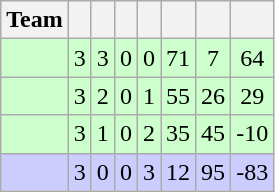<table class="wikitable" style="text-align: center;">
<tr>
<th>Team</th>
<th></th>
<th></th>
<th></th>
<th></th>
<th></th>
<th></th>
<th></th>
</tr>
<tr bgcolor="ccffcc">
<td align="left"></td>
<td>3</td>
<td>3</td>
<td>0</td>
<td>0</td>
<td>71</td>
<td>7</td>
<td>64</td>
</tr>
<tr bgcolor="ccffcc">
<td align="left"></td>
<td>3</td>
<td>2</td>
<td>0</td>
<td>1</td>
<td>55</td>
<td>26</td>
<td>29</td>
</tr>
<tr bgcolor="ccffcc">
<td align="left"></td>
<td>3</td>
<td>1</td>
<td>0</td>
<td>2</td>
<td>35</td>
<td>45</td>
<td>-10</td>
</tr>
<tr bgcolor="ccccff">
<td align="left"></td>
<td>3</td>
<td>0</td>
<td>0</td>
<td>3</td>
<td>12</td>
<td>95</td>
<td>-83</td>
</tr>
</table>
